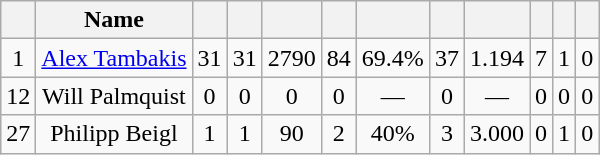<table class="wikitable sortable" style="text-align:center; font-size:100%;">
<tr>
<th></th>
<th>Name</th>
<th></th>
<th></th>
<th></th>
<th></th>
<th></th>
<th></th>
<th></th>
<th></th>
<th></th>
<th></th>
</tr>
<tr>
<td>1</td>
<td align="left"> <a href='#'>Alex Tambakis</a></td>
<td>31</td>
<td>31</td>
<td>2790</td>
<td>84</td>
<td>69.4%</td>
<td>37</td>
<td>1.194</td>
<td>7</td>
<td>1</td>
<td>0</td>
</tr>
<tr>
<td>12</td>
<td> Will Palmquist</td>
<td>0</td>
<td>0</td>
<td>0</td>
<td>0</td>
<td>—</td>
<td>0</td>
<td>—</td>
<td>0</td>
<td>0</td>
<td>0</td>
</tr>
<tr>
<td>27</td>
<td> Philipp Beigl</td>
<td>1</td>
<td>1</td>
<td>90</td>
<td>2</td>
<td>40%</td>
<td>3</td>
<td>3.000</td>
<td>0</td>
<td>1</td>
<td>0</td>
</tr>
</table>
